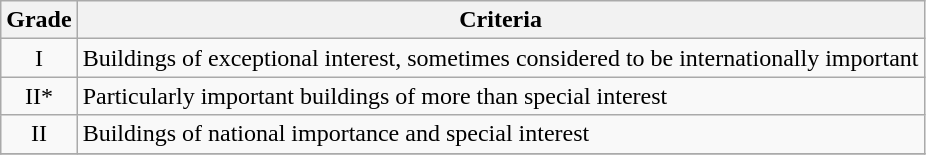<table class="wikitable" border="1">
<tr>
<th>Grade</th>
<th>Criteria</th>
</tr>
<tr>
<td align="center" >I</td>
<td>Buildings of exceptional interest, sometimes considered to be internationally important</td>
</tr>
<tr>
<td align="center" >II*</td>
<td>Particularly important buildings of more than special interest</td>
</tr>
<tr>
<td align="center" >II</td>
<td>Buildings of national importance and special interest</td>
</tr>
<tr>
</tr>
</table>
